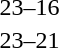<table style="text-align:center">
<tr>
<th width=200></th>
<th width=100></th>
<th width=200></th>
</tr>
<tr>
<td align=right></td>
<td>23–16</td>
<td align=left><strong></strong></td>
</tr>
<tr>
<td align=right><strong></strong></td>
<td>23–21</td>
<td align=left></td>
</tr>
</table>
